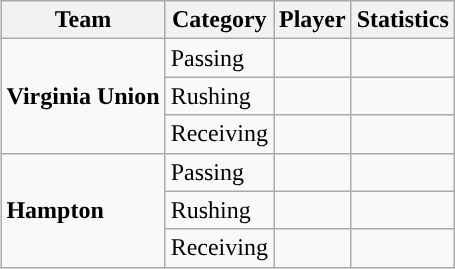<table class="wikitable" style="float: right;">
<tr>
<th>Team</th>
<th>Category</th>
<th>Player</th>
<th>Statistics</th>
</tr>
<tr>
<td rowspan=3><strong>Virginia Union</strong></td>
<td>Passing</td>
<td></td>
<td></td>
</tr>
<tr>
<td>Rushing</td>
<td></td>
<td></td>
</tr>
<tr>
<td>Receiving</td>
<td></td>
<td></td>
</tr>
<tr>
<td rowspan=3><strong>Hampton</strong></td>
<td>Passing</td>
<td></td>
<td></td>
</tr>
<tr>
<td>Rushing</td>
<td></td>
<td></td>
</tr>
<tr>
<td>Receiving</td>
<td></td>
<td></td>
</tr>
</table>
